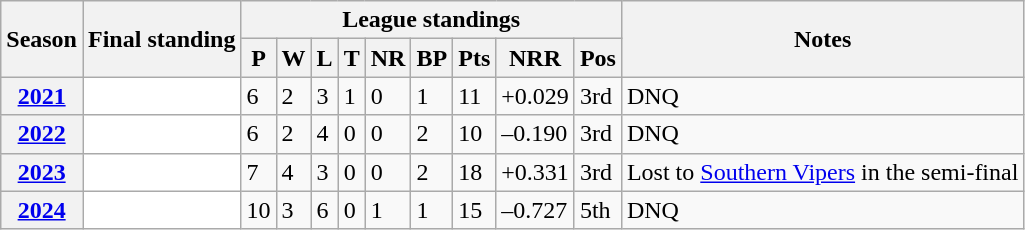<table class="wikitable sortable">
<tr>
<th scope="col" rowspan="2">Season</th>
<th scope="col" rowspan="2">Final standing</th>
<th scope="col" colspan="9">League standings</th>
<th scope="col" rowspan="2">Notes</th>
</tr>
<tr>
<th scope="col">P</th>
<th scope="col">W</th>
<th scope="col">L</th>
<th scope="col">T</th>
<th scope="col">NR</th>
<th scope="col">BP</th>
<th scope="col">Pts</th>
<th scope="col">NRR</th>
<th scope="col">Pos</th>
</tr>
<tr>
<th scope="row"><a href='#'>2021</a></th>
<td style="background: white;"></td>
<td>6</td>
<td>2</td>
<td>3</td>
<td>1</td>
<td>0</td>
<td>1</td>
<td>11</td>
<td>+0.029</td>
<td>3rd</td>
<td>DNQ</td>
</tr>
<tr>
<th scope="row"><a href='#'>2022</a></th>
<td style="background: white;"></td>
<td>6</td>
<td>2</td>
<td>4</td>
<td>0</td>
<td>0</td>
<td>2</td>
<td>10</td>
<td>–0.190</td>
<td>3rd</td>
<td>DNQ</td>
</tr>
<tr>
<th scope="row"><a href='#'>2023</a></th>
<td style="background: white;"></td>
<td>7</td>
<td>4</td>
<td>3</td>
<td>0</td>
<td>0</td>
<td>2</td>
<td>18</td>
<td>+0.331</td>
<td>3rd</td>
<td>Lost to <a href='#'>Southern Vipers</a> in the semi-final</td>
</tr>
<tr>
<th scope="row"><a href='#'>2024</a></th>
<td style="background: white;"></td>
<td>10</td>
<td>3</td>
<td>6</td>
<td>0</td>
<td>1</td>
<td>1</td>
<td>15</td>
<td>–0.727</td>
<td>5th</td>
<td>DNQ</td>
</tr>
</table>
